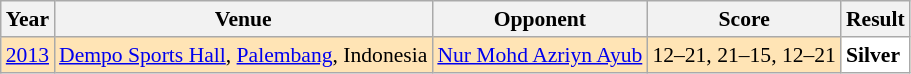<table class="sortable wikitable" style="font-size:90%;">
<tr>
<th>Year</th>
<th>Venue</th>
<th>Opponent</th>
<th>Score</th>
<th>Result</th>
</tr>
<tr style="background:#FFE4B5">
<td align="center"><a href='#'>2013</a></td>
<td align="left"><a href='#'>Dempo Sports Hall</a>, <a href='#'>Palembang</a>, Indonesia</td>
<td align="left"> <a href='#'>Nur Mohd Azriyn Ayub</a></td>
<td align="left">12–21, 21–15, 12–21</td>
<td style="text-align:left; background:white"> <strong>Silver</strong></td>
</tr>
</table>
